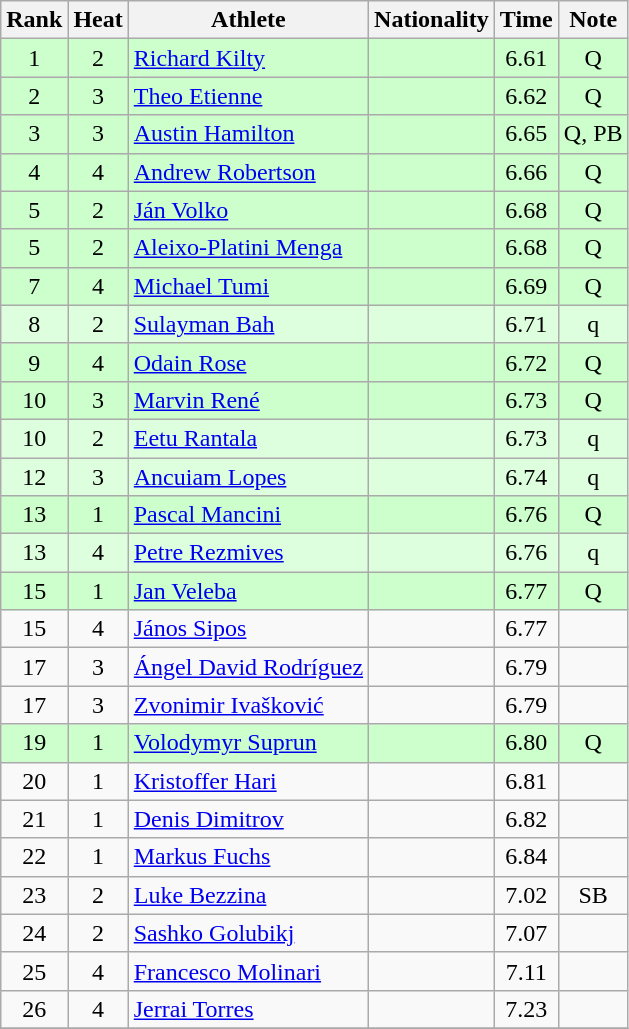<table class="wikitable sortable" style="text-align:center">
<tr>
<th>Rank</th>
<th>Heat</th>
<th>Athlete</th>
<th>Nationality</th>
<th>Time</th>
<th>Note</th>
</tr>
<tr bgcolor=ccffcc>
<td>1</td>
<td>2</td>
<td align=left><a href='#'>Richard Kilty</a></td>
<td align=left></td>
<td>6.61</td>
<td>Q</td>
</tr>
<tr bgcolor=ccffcc>
<td>2</td>
<td>3</td>
<td align=left><a href='#'>Theo Etienne</a></td>
<td align=left></td>
<td>6.62</td>
<td>Q</td>
</tr>
<tr bgcolor=ccffcc>
<td>3</td>
<td>3</td>
<td align=left><a href='#'>Austin Hamilton</a></td>
<td align=left></td>
<td>6.65</td>
<td>Q, PB</td>
</tr>
<tr bgcolor=ccffcc>
<td>4</td>
<td>4</td>
<td align=left><a href='#'>Andrew Robertson</a></td>
<td align=left></td>
<td>6.66</td>
<td>Q</td>
</tr>
<tr bgcolor=ccffcc>
<td>5</td>
<td>2</td>
<td align=left><a href='#'>Ján Volko</a></td>
<td align=left></td>
<td>6.68</td>
<td>Q</td>
</tr>
<tr bgcolor=ccffcc>
<td>5</td>
<td>2</td>
<td align=left><a href='#'>Aleixo-Platini Menga</a></td>
<td align=left></td>
<td>6.68</td>
<td>Q</td>
</tr>
<tr bgcolor=ccffcc>
<td>7</td>
<td>4</td>
<td align=left><a href='#'>Michael Tumi</a></td>
<td align=left></td>
<td>6.69</td>
<td>Q</td>
</tr>
<tr bgcolor=ddffdd>
<td>8</td>
<td>2</td>
<td align=left><a href='#'>Sulayman Bah</a></td>
<td align=left></td>
<td>6.71</td>
<td>q</td>
</tr>
<tr bgcolor=ccffcc>
<td>9</td>
<td>4</td>
<td align=left><a href='#'>Odain Rose</a></td>
<td align=left></td>
<td>6.72</td>
<td>Q</td>
</tr>
<tr bgcolor=ccffcc>
<td>10</td>
<td>3</td>
<td align=left><a href='#'>Marvin René</a></td>
<td align=left></td>
<td>6.73</td>
<td>Q</td>
</tr>
<tr bgcolor=ddffdd>
<td>10</td>
<td>2</td>
<td align=left><a href='#'>Eetu Rantala</a></td>
<td align=left></td>
<td>6.73</td>
<td>q</td>
</tr>
<tr bgcolor=ddffdd>
<td>12</td>
<td>3</td>
<td align=left><a href='#'>Ancuiam Lopes</a></td>
<td align=left></td>
<td>6.74</td>
<td>q</td>
</tr>
<tr bgcolor=ccffcc>
<td>13</td>
<td>1</td>
<td align=left><a href='#'>Pascal Mancini</a></td>
<td align=left></td>
<td>6.76</td>
<td>Q</td>
</tr>
<tr bgcolor=ddffdd>
<td>13</td>
<td>4</td>
<td align=left><a href='#'>Petre Rezmives</a></td>
<td align=left></td>
<td>6.76</td>
<td>q</td>
</tr>
<tr bgcolor=ccffcc>
<td>15</td>
<td>1</td>
<td align=left><a href='#'>Jan Veleba</a></td>
<td align=left></td>
<td>6.77</td>
<td>Q</td>
</tr>
<tr>
<td>15</td>
<td>4</td>
<td align=left><a href='#'>János Sipos</a></td>
<td align=left></td>
<td>6.77</td>
<td></td>
</tr>
<tr>
<td>17</td>
<td>3</td>
<td align=left><a href='#'>Ángel David Rodríguez</a></td>
<td align=left></td>
<td>6.79</td>
<td></td>
</tr>
<tr>
<td>17</td>
<td>3</td>
<td align=left><a href='#'>Zvonimir Ivašković</a></td>
<td align=left></td>
<td>6.79</td>
<td></td>
</tr>
<tr bgcolor=ccffcc>
<td>19</td>
<td>1</td>
<td align=left><a href='#'>Volodymyr Suprun</a></td>
<td align=left></td>
<td>6.80</td>
<td>Q</td>
</tr>
<tr>
<td>20</td>
<td>1</td>
<td align=left><a href='#'>Kristoffer Hari</a></td>
<td align=left></td>
<td>6.81</td>
<td></td>
</tr>
<tr>
<td>21</td>
<td>1</td>
<td align=left><a href='#'>Denis Dimitrov</a></td>
<td align=left></td>
<td>6.82</td>
<td></td>
</tr>
<tr>
<td>22</td>
<td>1</td>
<td align=left><a href='#'>Markus Fuchs</a></td>
<td align=left></td>
<td>6.84</td>
<td></td>
</tr>
<tr>
<td>23</td>
<td>2</td>
<td align=left><a href='#'>Luke Bezzina</a></td>
<td align=left></td>
<td>7.02</td>
<td>SB</td>
</tr>
<tr>
<td>24</td>
<td>2</td>
<td align=left><a href='#'>Sashko Golubikj</a></td>
<td align=left></td>
<td>7.07</td>
<td></td>
</tr>
<tr>
<td>25</td>
<td>4</td>
<td align=left><a href='#'>Francesco Molinari</a></td>
<td align=left></td>
<td>7.11</td>
<td></td>
</tr>
<tr>
<td>26</td>
<td>4</td>
<td align=left><a href='#'>Jerrai Torres</a></td>
<td align=left></td>
<td>7.23</td>
<td></td>
</tr>
<tr>
</tr>
</table>
